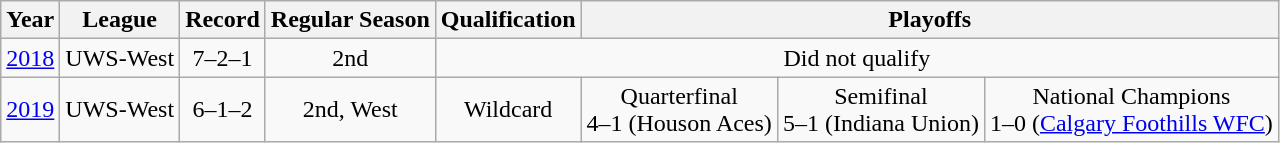<table class="wikitable" style="text-align:center">
<tr>
<th>Year</th>
<th>League</th>
<th>Record</th>
<th>Regular Season</th>
<th>Qualification</th>
<th colspan="3">Playoffs</th>
</tr>
<tr>
<td><a href='#'>2018</a></td>
<td>UWS-West</td>
<td>7–2–1</td>
<td>2nd</td>
<td colspan="4">Did not qualify</td>
</tr>
<tr>
<td><a href='#'>2019</a></td>
<td>UWS-West</td>
<td>6–1–2</td>
<td>2nd, West</td>
<td>Wildcard</td>
<td>Quarterfinal<br>4–1 (Houson Aces)</td>
<td>Semifinal<br>5–1 (Indiana Union)</td>
<td>National Champions<br>1–0 (<a href='#'>Calgary Foothills WFC</a>)</td>
</tr>
</table>
